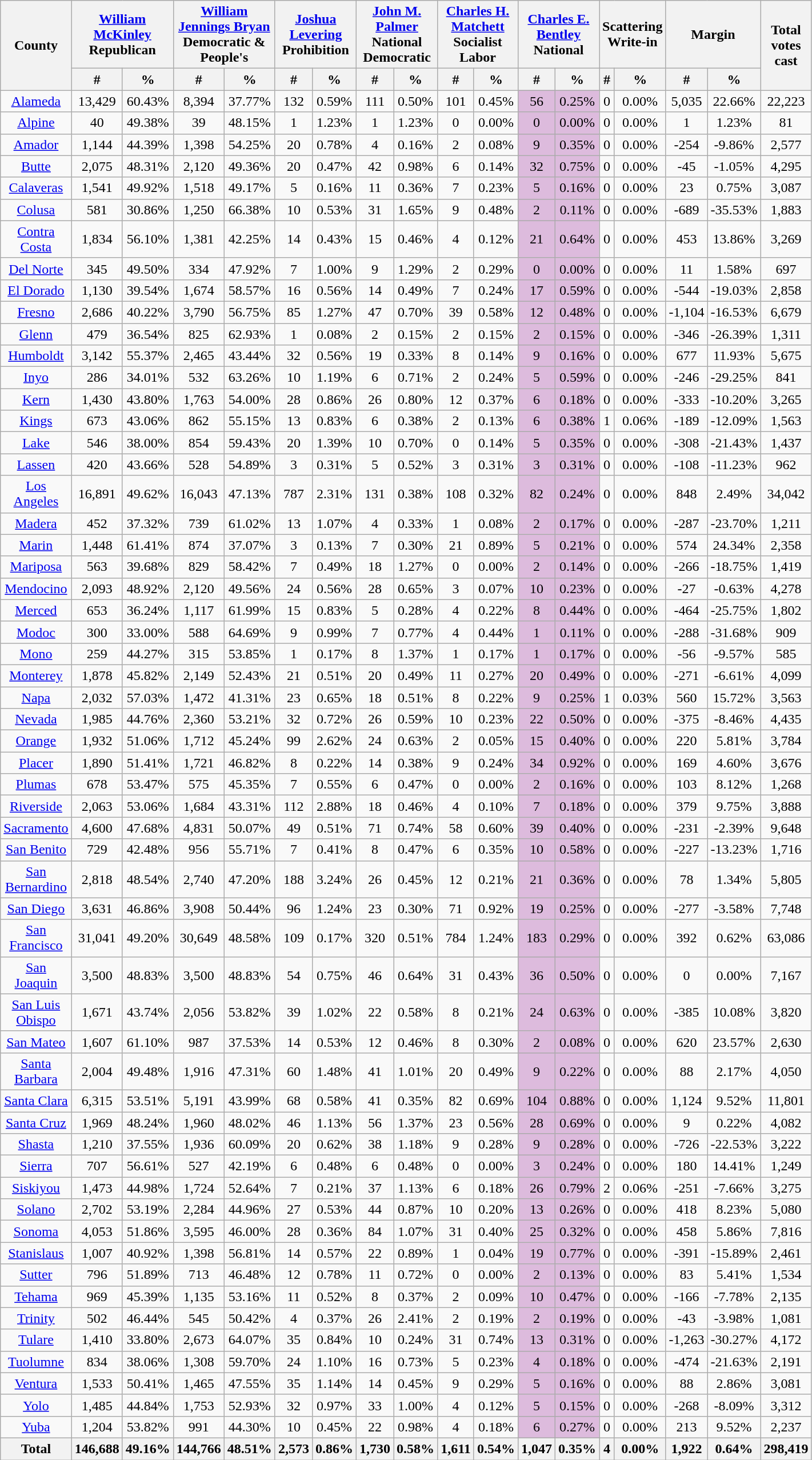<table width="65%"  class="wikitable sortable" style="text-align:center">
<tr>
<th colspan="1" rowspan="2">County</th>
<th style="text-align:center;" colspan="2"><a href='#'>William McKinley</a><br>Republican</th>
<th style="text-align:center;" colspan="2"><a href='#'>William Jennings Bryan</a><br>Democratic & People's</th>
<th style="text-align:center;" colspan="2"><a href='#'>Joshua Levering</a><br>Prohibition</th>
<th style="text-align:center;" colspan="2"><a href='#'>John M. Palmer</a><br>National Democratic</th>
<th style="text-align:center;" colspan="2"><a href='#'>Charles H. Matchett</a><br>Socialist Labor</th>
<th style="text-align:center;" colspan="2"><a href='#'>Charles E. Bentley</a><br>National</th>
<th style="text-align:center;" colspan="2">Scattering<br>Write-in</th>
<th style="text-align:center;" colspan="2">Margin</th>
<th style="text-align:center;" rowspan="2">Total votes cast</th>
</tr>
<tr>
<th style="text-align:center;" data-sort-type="number">#</th>
<th style="text-align:center;" data-sort-type="number">%</th>
<th style="text-align:center;" data-sort-type="number">#</th>
<th style="text-align:center;" data-sort-type="number">%</th>
<th style="text-align:center;" data-sort-type="number">#</th>
<th style="text-align:center;" data-sort-type="number">%</th>
<th style="text-align:center;" data-sort-type="number">#</th>
<th style="text-align:center;" data-sort-type="number">%</th>
<th style="text-align:center;" data-sort-type="number">#</th>
<th style="text-align:center;" data-sort-type="number">%</th>
<th style="text-align:center;" data-sort-type="number">#</th>
<th style="text-align:center;" data-sort-type="number">%</th>
<th style="text-align:center;" data-sort-type="number">#</th>
<th style="text-align:center;" data-sort-type="number">%</th>
<th style="text-align:center;" data-sort-type="number">#</th>
<th style="text-align:center;" data-sort-type="number">%</th>
</tr>
<tr>
<td align="center" ><a href='#'>Alameda</a></td>
<td align="center" >13,429</td>
<td align="center" >60.43%</td>
<td align="center" >8,394</td>
<td align="center" >37.77%</td>
<td align="center" >132</td>
<td align="center" >0.59%</td>
<td align="center" >111</td>
<td align="center" >0.50%</td>
<td align="center" >101</td>
<td align="center" >0.45%</td>
<td align="center" bgcolor="#DDBBDD">56</td>
<td align="center" bgcolor="#DDBBDD">0.25%</td>
<td align="center" >0</td>
<td align="center" >0.00%</td>
<td align="center" >5,035</td>
<td align="center" >22.66%</td>
<td align="center" >22,223</td>
</tr>
<tr>
<td align="center" ><a href='#'>Alpine</a></td>
<td align="center" >40</td>
<td align="center" >49.38%</td>
<td align="center" >39</td>
<td align="center" >48.15%</td>
<td align="center" >1</td>
<td align="center" >1.23%</td>
<td align="center" >1</td>
<td align="center" >1.23%</td>
<td align="center" >0</td>
<td align="center" >0.00%</td>
<td align="center" bgcolor="#DDBBDD">0</td>
<td align="center" bgcolor="#DDBBDD">0.00%</td>
<td align="center" >0</td>
<td align="center" >0.00%</td>
<td align="center" >1</td>
<td align="center" >1.23%</td>
<td align="center" >81</td>
</tr>
<tr>
<td align="center" ><a href='#'>Amador</a></td>
<td align="center" >1,144</td>
<td align="center" >44.39%</td>
<td align="center" >1,398</td>
<td align="center" >54.25%</td>
<td align="center" >20</td>
<td align="center" >0.78%</td>
<td align="center" >4</td>
<td align="center" >0.16%</td>
<td align="center" >2</td>
<td align="center" >0.08%</td>
<td align="center" bgcolor="#DDBBDD">9</td>
<td align="center" bgcolor="#DDBBDD">0.35%</td>
<td align="center" >0</td>
<td align="center" >0.00%</td>
<td align="center" >-254</td>
<td align="center" >-9.86%</td>
<td align="center" >2,577</td>
</tr>
<tr>
<td align="center" ><a href='#'>Butte</a></td>
<td align="center" >2,075</td>
<td align="center" >48.31%</td>
<td align="center" >2,120</td>
<td align="center" >49.36%</td>
<td align="center" >20</td>
<td align="center" >0.47%</td>
<td align="center" >42</td>
<td align="center" >0.98%</td>
<td align="center" >6</td>
<td align="center" >0.14%</td>
<td align="center" bgcolor="#DDBBDD">32</td>
<td align="center" bgcolor="#DDBBDD">0.75%</td>
<td align="center" >0</td>
<td align="center" >0.00%</td>
<td align="center" >-45</td>
<td align="center" >-1.05%</td>
<td align="center" >4,295</td>
</tr>
<tr>
<td align="center" ><a href='#'>Calaveras</a></td>
<td align="center" >1,541</td>
<td align="center" >49.92%</td>
<td align="center" >1,518</td>
<td align="center" >49.17%</td>
<td align="center" >5</td>
<td align="center" >0.16%</td>
<td align="center" >11</td>
<td align="center" >0.36%</td>
<td align="center" >7</td>
<td align="center" >0.23%</td>
<td align="center" bgcolor="#DDBBDD">5</td>
<td align="center" bgcolor="#DDBBDD">0.16%</td>
<td align="center" >0</td>
<td align="center" >0.00%</td>
<td align="center" >23</td>
<td align="center" >0.75%</td>
<td align="center" >3,087</td>
</tr>
<tr>
<td align="center" ><a href='#'>Colusa</a></td>
<td align="center" >581</td>
<td align="center" >30.86%</td>
<td align="center" >1,250</td>
<td align="center" >66.38%</td>
<td align="center" >10</td>
<td align="center" >0.53%</td>
<td align="center" >31</td>
<td align="center" >1.65%</td>
<td align="center" >9</td>
<td align="center" >0.48%</td>
<td align="center" bgcolor="#DDBBDD">2</td>
<td align="center" bgcolor="#DDBBDD">0.11%</td>
<td align="center" >0</td>
<td align="center" >0.00%</td>
<td align="center" >-689</td>
<td align="center" >-35.53%</td>
<td align="center" >1,883</td>
</tr>
<tr>
<td align="center" ><a href='#'>Contra Costa</a></td>
<td align="center" >1,834</td>
<td align="center" >56.10%</td>
<td align="center" >1,381</td>
<td align="center" >42.25%</td>
<td align="center" >14</td>
<td align="center" >0.43%</td>
<td align="center" >15</td>
<td align="center" >0.46%</td>
<td align="center" >4</td>
<td align="center" >0.12%</td>
<td align="center" bgcolor="#DDBBDD">21</td>
<td align="center" bgcolor="#DDBBDD">0.64%</td>
<td align="center" >0</td>
<td align="center" >0.00%</td>
<td align="center" >453</td>
<td align="center" >13.86%</td>
<td align="center" >3,269</td>
</tr>
<tr>
<td align="center" ><a href='#'>Del Norte</a></td>
<td align="center" >345</td>
<td align="center" >49.50%</td>
<td align="center" >334</td>
<td align="center" >47.92%</td>
<td align="center" >7</td>
<td align="center" >1.00%</td>
<td align="center" >9</td>
<td align="center" >1.29%</td>
<td align="center" >2</td>
<td align="center" >0.29%</td>
<td align="center" bgcolor="#DDBBDD">0</td>
<td align="center" bgcolor="#DDBBDD">0.00%</td>
<td align="center" >0</td>
<td align="center" >0.00%</td>
<td align="center" >11</td>
<td align="center" >1.58%</td>
<td align="center" >697</td>
</tr>
<tr>
<td align="center" ><a href='#'>El Dorado</a></td>
<td align="center" >1,130</td>
<td align="center" >39.54%</td>
<td align="center" >1,674</td>
<td align="center" >58.57%</td>
<td align="center" >16</td>
<td align="center" >0.56%</td>
<td align="center" >14</td>
<td align="center" >0.49%</td>
<td align="center" >7</td>
<td align="center" >0.24%</td>
<td align="center" bgcolor="#DDBBDD">17</td>
<td align="center" bgcolor="#DDBBDD">0.59%</td>
<td align="center" >0</td>
<td align="center" >0.00%</td>
<td align="center" >-544</td>
<td align="center" >-19.03%</td>
<td align="center" >2,858</td>
</tr>
<tr>
<td align="center" ><a href='#'>Fresno</a></td>
<td align="center" >2,686</td>
<td align="center" >40.22%</td>
<td align="center" >3,790</td>
<td align="center" >56.75%</td>
<td align="center" >85</td>
<td align="center" >1.27%</td>
<td align="center" >47</td>
<td align="center" >0.70%</td>
<td align="center" >39</td>
<td align="center" >0.58%</td>
<td align="center" bgcolor="#DDBBDD">12</td>
<td align="center" bgcolor="#DDBBDD">0.48%</td>
<td align="center" >0</td>
<td align="center" >0.00%</td>
<td align="center" >-1,104</td>
<td align="center" >-16.53%</td>
<td align="center" >6,679</td>
</tr>
<tr>
<td align="center" ><a href='#'>Glenn</a></td>
<td align="center" >479</td>
<td align="center" >36.54%</td>
<td align="center" >825</td>
<td align="center" >62.93%</td>
<td align="center" >1</td>
<td align="center" >0.08%</td>
<td align="center" >2</td>
<td align="center" >0.15%</td>
<td align="center" >2</td>
<td align="center" >0.15%</td>
<td align="center" bgcolor="#DDBBDD">2</td>
<td align="center" bgcolor="#DDBBDD">0.15%</td>
<td align="center" >0</td>
<td align="center" >0.00%</td>
<td align="center" >-346</td>
<td align="center" >-26.39%</td>
<td align="center" >1,311</td>
</tr>
<tr>
<td align="center" ><a href='#'>Humboldt</a></td>
<td align="center" >3,142</td>
<td align="center" >55.37%</td>
<td align="center" >2,465</td>
<td align="center" >43.44%</td>
<td align="center" >32</td>
<td align="center" >0.56%</td>
<td align="center" >19</td>
<td align="center" >0.33%</td>
<td align="center" >8</td>
<td align="center" >0.14%</td>
<td align="center" bgcolor="#DDBBDD">9</td>
<td align="center" bgcolor="#DDBBDD">0.16%</td>
<td align="center" >0</td>
<td align="center" >0.00%</td>
<td align="center" >677</td>
<td align="center" >11.93%</td>
<td align="center" >5,675</td>
</tr>
<tr>
<td align="center" ><a href='#'>Inyo</a></td>
<td align="center" >286</td>
<td align="center" >34.01%</td>
<td align="center" >532</td>
<td align="center" >63.26%</td>
<td align="center" >10</td>
<td align="center" >1.19%</td>
<td align="center" >6</td>
<td align="center" >0.71%</td>
<td align="center" >2</td>
<td align="center" >0.24%</td>
<td align="center" bgcolor="#DDBBDD">5</td>
<td align="center" bgcolor="#DDBBDD">0.59%</td>
<td align="center" >0</td>
<td align="center" >0.00%</td>
<td align="center" >-246</td>
<td align="center" >-29.25%</td>
<td align="center" >841</td>
</tr>
<tr>
<td align="center" ><a href='#'>Kern</a></td>
<td align="center" >1,430</td>
<td align="center" >43.80%</td>
<td align="center" >1,763</td>
<td align="center" >54.00%</td>
<td align="center" >28</td>
<td align="center" >0.86%</td>
<td align="center" >26</td>
<td align="center" >0.80%</td>
<td align="center" >12</td>
<td align="center" >0.37%</td>
<td align="center" bgcolor="#DDBBDD">6</td>
<td align="center" bgcolor="#DDBBDD">0.18%</td>
<td align="center" >0</td>
<td align="center" >0.00%</td>
<td align="center" >-333</td>
<td align="center" >-10.20%</td>
<td align="center" >3,265</td>
</tr>
<tr>
<td align="center" ><a href='#'>Kings</a></td>
<td align="center" >673</td>
<td align="center" >43.06%</td>
<td align="center" >862</td>
<td align="center" >55.15%</td>
<td align="center" >13</td>
<td align="center" >0.83%</td>
<td align="center" >6</td>
<td align="center" >0.38%</td>
<td align="center" >2</td>
<td align="center" >0.13%</td>
<td align="center" bgcolor="#DDBBDD">6</td>
<td align="center" bgcolor="#DDBBDD">0.38%</td>
<td align="center" >1</td>
<td align="center" >0.06%</td>
<td align="center" >-189</td>
<td align="center" >-12.09%</td>
<td align="center" >1,563</td>
</tr>
<tr>
<td align="center" ><a href='#'>Lake</a></td>
<td align="center" >546</td>
<td align="center" >38.00%</td>
<td align="center" >854</td>
<td align="center" >59.43%</td>
<td align="center" >20</td>
<td align="center" >1.39%</td>
<td align="center" >10</td>
<td align="center" >0.70%</td>
<td align="center" >0</td>
<td align="center" >0.14%</td>
<td align="center" bgcolor="#DDBBDD">5</td>
<td align="center" bgcolor="#DDBBDD">0.35%</td>
<td align="center" >0</td>
<td align="center" >0.00%</td>
<td align="center" >-308</td>
<td align="center" >-21.43%</td>
<td align="center" >1,437</td>
</tr>
<tr>
<td align="center" ><a href='#'>Lassen</a></td>
<td align="center" >420</td>
<td align="center" >43.66%</td>
<td align="center" >528</td>
<td align="center" >54.89%</td>
<td align="center" >3</td>
<td align="center" >0.31%</td>
<td align="center" >5</td>
<td align="center" >0.52%</td>
<td align="center" >3</td>
<td align="center" >0.31%</td>
<td align="center" bgcolor="#DDBBDD">3</td>
<td align="center" bgcolor="#DDBBDD">0.31%</td>
<td align="center" >0</td>
<td align="center" >0.00%</td>
<td align="center" >-108</td>
<td align="center" >-11.23%</td>
<td align="center" >962</td>
</tr>
<tr>
<td align="center" ><a href='#'>Los Angeles</a></td>
<td align="center" >16,891</td>
<td align="center" >49.62%</td>
<td align="center" >16,043</td>
<td align="center" >47.13%</td>
<td align="center" >787</td>
<td align="center" >2.31%</td>
<td align="center" >131</td>
<td align="center" >0.38%</td>
<td align="center" >108</td>
<td align="center" >0.32%</td>
<td align="center" bgcolor="#DDBBDD">82</td>
<td align="center" bgcolor="#DDBBDD">0.24%</td>
<td align="center" >0</td>
<td align="center" >0.00%</td>
<td align="center" >848</td>
<td align="center" >2.49%</td>
<td align="center" >34,042</td>
</tr>
<tr>
<td align="center" ><a href='#'>Madera</a></td>
<td align="center" >452</td>
<td align="center" >37.32%</td>
<td align="center" >739</td>
<td align="center" >61.02%</td>
<td align="center" >13</td>
<td align="center" >1.07%</td>
<td align="center" >4</td>
<td align="center" >0.33%</td>
<td align="center" >1</td>
<td align="center" >0.08%</td>
<td align="center" bgcolor="#DDBBDD">2</td>
<td align="center" bgcolor="#DDBBDD">0.17%</td>
<td align="center" >0</td>
<td align="center" >0.00%</td>
<td align="center" >-287</td>
<td align="center" >-23.70%</td>
<td align="center" >1,211</td>
</tr>
<tr>
<td align="center" ><a href='#'>Marin</a></td>
<td align="center" >1,448</td>
<td align="center" >61.41%</td>
<td align="center" >874</td>
<td align="center" >37.07%</td>
<td align="center" >3</td>
<td align="center" >0.13%</td>
<td align="center" >7</td>
<td align="center" >0.30%</td>
<td align="center" >21</td>
<td align="center" >0.89%</td>
<td align="center" bgcolor="#DDBBDD">5</td>
<td align="center" bgcolor="#DDBBDD">0.21%</td>
<td align="center" >0</td>
<td align="center" >0.00%</td>
<td align="center" >574</td>
<td align="center" >24.34%</td>
<td align="center" >2,358</td>
</tr>
<tr>
<td align="center" ><a href='#'>Mariposa</a></td>
<td align="center" >563</td>
<td align="center" >39.68%</td>
<td align="center" >829</td>
<td align="center" >58.42%</td>
<td align="center" >7</td>
<td align="center" >0.49%</td>
<td align="center" >18</td>
<td align="center" >1.27%</td>
<td align="center" >0</td>
<td align="center" >0.00%</td>
<td align="center" bgcolor="#DDBBDD">2</td>
<td align="center" bgcolor="#DDBBDD">0.14%</td>
<td align="center" >0</td>
<td align="center" >0.00%</td>
<td align="center" >-266</td>
<td align="center" >-18.75%</td>
<td align="center" >1,419</td>
</tr>
<tr>
<td align="center" ><a href='#'>Mendocino</a></td>
<td align="center" >2,093</td>
<td align="center" >48.92%</td>
<td align="center" >2,120</td>
<td align="center" >49.56%</td>
<td align="center" >24</td>
<td align="center" >0.56%</td>
<td align="center" >28</td>
<td align="center" >0.65%</td>
<td align="center" >3</td>
<td align="center" >0.07%</td>
<td align="center" bgcolor="#DDBBDD">10</td>
<td align="center" bgcolor="#DDBBDD">0.23%</td>
<td align="center" >0</td>
<td align="center" >0.00%</td>
<td align="center" >-27</td>
<td align="center" >-0.63%</td>
<td align="center" >4,278</td>
</tr>
<tr>
<td align="center" ><a href='#'>Merced</a></td>
<td align="center" >653</td>
<td align="center" >36.24%</td>
<td align="center" >1,117</td>
<td align="center" >61.99%</td>
<td align="center" >15</td>
<td align="center" >0.83%</td>
<td align="center" >5</td>
<td align="center" >0.28%</td>
<td align="center" >4</td>
<td align="center" >0.22%</td>
<td align="center" bgcolor="#DDBBDD">8</td>
<td align="center" bgcolor="#DDBBDD">0.44%</td>
<td align="center" >0</td>
<td align="center" >0.00%</td>
<td align="center" >-464</td>
<td align="center" >-25.75%</td>
<td align="center" >1,802</td>
</tr>
<tr>
<td align="center" ><a href='#'>Modoc</a></td>
<td align="center" >300</td>
<td align="center" >33.00%</td>
<td align="center" >588</td>
<td align="center" >64.69%</td>
<td align="center" >9</td>
<td align="center" >0.99%</td>
<td align="center" >7</td>
<td align="center" >0.77%</td>
<td align="center" >4</td>
<td align="center" >0.44%</td>
<td align="center" bgcolor="#DDBBDD">1</td>
<td align="center" bgcolor="#DDBBDD">0.11%</td>
<td align="center" >0</td>
<td align="center" >0.00%</td>
<td align="center" >-288</td>
<td align="center" >-31.68%</td>
<td align="center" >909</td>
</tr>
<tr>
<td align="center" ><a href='#'>Mono</a></td>
<td align="center" >259</td>
<td align="center" >44.27%</td>
<td align="center" >315</td>
<td align="center" >53.85%</td>
<td align="center" >1</td>
<td align="center" >0.17%</td>
<td align="center" >8</td>
<td align="center" >1.37%</td>
<td align="center" >1</td>
<td align="center" >0.17%</td>
<td align="center" bgcolor="#DDBBDD">1</td>
<td align="center" bgcolor="#DDBBDD">0.17%</td>
<td align="center" >0</td>
<td align="center" >0.00%</td>
<td align="center" >-56</td>
<td align="center" >-9.57%</td>
<td align="center" >585</td>
</tr>
<tr>
<td align="center" ><a href='#'>Monterey</a></td>
<td align="center" >1,878</td>
<td align="center" >45.82%</td>
<td align="center" >2,149</td>
<td align="center" >52.43%</td>
<td align="center" >21</td>
<td align="center" >0.51%</td>
<td align="center" >20</td>
<td align="center" >0.49%</td>
<td align="center" >11</td>
<td align="center" >0.27%</td>
<td align="center" bgcolor="#DDBBDD">20</td>
<td align="center" bgcolor="#DDBBDD">0.49%</td>
<td align="center" >0</td>
<td align="center" >0.00%</td>
<td align="center" >-271</td>
<td align="center" >-6.61%</td>
<td align="center" >4,099</td>
</tr>
<tr>
<td align="center" ><a href='#'>Napa</a></td>
<td align="center" >2,032</td>
<td align="center" >57.03%</td>
<td align="center" >1,472</td>
<td align="center" >41.31%</td>
<td align="center" >23</td>
<td align="center" >0.65%</td>
<td align="center" >18</td>
<td align="center" >0.51%</td>
<td align="center" >8</td>
<td align="center" >0.22%</td>
<td align="center" bgcolor="#DDBBDD">9</td>
<td align="center" bgcolor="#DDBBDD">0.25%</td>
<td align="center" >1</td>
<td align="center" >0.03%</td>
<td align="center" >560</td>
<td align="center" >15.72%</td>
<td align="center" >3,563</td>
</tr>
<tr>
<td align="center" ><a href='#'>Nevada</a></td>
<td align="center" >1,985</td>
<td align="center" >44.76%</td>
<td align="center" >2,360</td>
<td align="center" >53.21%</td>
<td align="center" >32</td>
<td align="center" >0.72%</td>
<td align="center" >26</td>
<td align="center" >0.59%</td>
<td align="center" >10</td>
<td align="center" >0.23%</td>
<td align="center" bgcolor="#DDBBDD">22</td>
<td align="center" bgcolor="#DDBBDD">0.50%</td>
<td align="center" >0</td>
<td align="center" >0.00%</td>
<td align="center" >-375</td>
<td align="center" >-8.46%</td>
<td align="center" >4,435</td>
</tr>
<tr>
<td align="center" ><a href='#'>Orange</a></td>
<td align="center" >1,932</td>
<td align="center" >51.06%</td>
<td align="center" >1,712</td>
<td align="center" >45.24%</td>
<td align="center" >99</td>
<td align="center" >2.62%</td>
<td align="center" >24</td>
<td align="center" >0.63%</td>
<td align="center" >2</td>
<td align="center" >0.05%</td>
<td align="center" bgcolor="#DDBBDD">15</td>
<td align="center" bgcolor="#DDBBDD">0.40%</td>
<td align="center" >0</td>
<td align="center" >0.00%</td>
<td align="center" >220</td>
<td align="center" >5.81%</td>
<td align="center" >3,784</td>
</tr>
<tr>
<td align="center" ><a href='#'>Placer</a></td>
<td align="center" >1,890</td>
<td align="center" >51.41%</td>
<td align="center" >1,721</td>
<td align="center" >46.82%</td>
<td align="center" >8</td>
<td align="center" >0.22%</td>
<td align="center" >14</td>
<td align="center" >0.38%</td>
<td align="center" >9</td>
<td align="center" >0.24%</td>
<td align="center" bgcolor="#DDBBDD">34</td>
<td align="center" bgcolor="#DDBBDD">0.92%</td>
<td align="center" >0</td>
<td align="center" >0.00%</td>
<td align="center" >169</td>
<td align="center" >4.60%</td>
<td align="center" >3,676</td>
</tr>
<tr>
<td align="center" ><a href='#'>Plumas</a></td>
<td align="center" >678</td>
<td align="center" >53.47%</td>
<td align="center" >575</td>
<td align="center" >45.35%</td>
<td align="center" >7</td>
<td align="center" >0.55%</td>
<td align="center" >6</td>
<td align="center" >0.47%</td>
<td align="center" >0</td>
<td align="center" >0.00%</td>
<td align="center" bgcolor="#DDBBDD">2</td>
<td align="center" bgcolor="#DDBBDD">0.16%</td>
<td align="center" >0</td>
<td align="center" >0.00%</td>
<td align="center" >103</td>
<td align="center" >8.12%</td>
<td align="center" >1,268</td>
</tr>
<tr>
<td align="center" ><a href='#'>Riverside</a></td>
<td align="center" >2,063</td>
<td align="center" >53.06%</td>
<td align="center" >1,684</td>
<td align="center" >43.31%</td>
<td align="center" >112</td>
<td align="center" >2.88%</td>
<td align="center" >18</td>
<td align="center" >0.46%</td>
<td align="center" >4</td>
<td align="center" >0.10%</td>
<td align="center" bgcolor="#DDBBDD">7</td>
<td align="center" bgcolor="#DDBBDD">0.18%</td>
<td align="center" >0</td>
<td align="center" >0.00%</td>
<td align="center" >379</td>
<td align="center" >9.75%</td>
<td align="center" >3,888</td>
</tr>
<tr>
<td align="center" ><a href='#'>Sacramento</a></td>
<td align="center" >4,600</td>
<td align="center" >47.68%</td>
<td align="center" >4,831</td>
<td align="center" >50.07%</td>
<td align="center" >49</td>
<td align="center" >0.51%</td>
<td align="center" >71</td>
<td align="center" >0.74%</td>
<td align="center" >58</td>
<td align="center" >0.60%</td>
<td align="center" bgcolor="#DDBBDD">39</td>
<td align="center" bgcolor="#DDBBDD">0.40%</td>
<td align="center" >0</td>
<td align="center" >0.00%</td>
<td align="center" >-231</td>
<td align="center" >-2.39%</td>
<td align="center" >9,648</td>
</tr>
<tr>
<td align="center" ><a href='#'>San Benito</a></td>
<td align="center" >729</td>
<td align="center" >42.48%</td>
<td align="center" >956</td>
<td align="center" >55.71%</td>
<td align="center" >7</td>
<td align="center" >0.41%</td>
<td align="center" >8</td>
<td align="center" >0.47%</td>
<td align="center" >6</td>
<td align="center" >0.35%</td>
<td align="center" bgcolor="#DDBBDD">10</td>
<td align="center" bgcolor="#DDBBDD">0.58%</td>
<td align="center" >0</td>
<td align="center" >0.00%</td>
<td align="center" >-227</td>
<td align="center" >-13.23%</td>
<td align="center" >1,716</td>
</tr>
<tr>
<td align="center" ><a href='#'>San Bernardino</a></td>
<td align="center" >2,818</td>
<td align="center" >48.54%</td>
<td align="center" >2,740</td>
<td align="center" >47.20%</td>
<td align="center" >188</td>
<td align="center" >3.24%</td>
<td align="center" >26</td>
<td align="center" >0.45%</td>
<td align="center" >12</td>
<td align="center" >0.21%</td>
<td align="center" bgcolor="#DDBBDD">21</td>
<td align="center" bgcolor="#DDBBDD">0.36%</td>
<td align="center" >0</td>
<td align="center" >0.00%</td>
<td align="center" >78</td>
<td align="center" >1.34%</td>
<td align="center" >5,805</td>
</tr>
<tr>
<td align="center" ><a href='#'>San Diego</a></td>
<td align="center" >3,631</td>
<td align="center" >46.86%</td>
<td align="center" >3,908</td>
<td align="center" >50.44%</td>
<td align="center" >96</td>
<td align="center" >1.24%</td>
<td align="center" >23</td>
<td align="center" >0.30%</td>
<td align="center" >71</td>
<td align="center" >0.92%</td>
<td align="center" bgcolor="#DDBBDD">19</td>
<td align="center" bgcolor="#DDBBDD">0.25%</td>
<td align="center" >0</td>
<td align="center" >0.00%</td>
<td align="center" >-277</td>
<td align="center" >-3.58%</td>
<td align="center" >7,748</td>
</tr>
<tr>
<td align="center" ><a href='#'>San Francisco</a></td>
<td align="center" >31,041</td>
<td align="center" >49.20%</td>
<td align="center" >30,649</td>
<td align="center" >48.58%</td>
<td align="center" >109</td>
<td align="center" >0.17%</td>
<td align="center" >320</td>
<td align="center" >0.51%</td>
<td align="center" >784</td>
<td align="center" >1.24%</td>
<td align="center" bgcolor="#DDBBDD">183</td>
<td align="center" bgcolor="#DDBBDD">0.29%</td>
<td align="center" >0</td>
<td align="center" >0.00%</td>
<td align="center" >392</td>
<td align="center" >0.62%</td>
<td align="center" >63,086</td>
</tr>
<tr>
<td align="center" ><a href='#'>San Joaquin</a></td>
<td align="center" >3,500</td>
<td align="center" >48.83%</td>
<td align="center" >3,500</td>
<td align="center" >48.83%</td>
<td align="center" >54</td>
<td align="center" >0.75%</td>
<td align="center" >46</td>
<td align="center" >0.64%</td>
<td align="center" >31</td>
<td align="center" >0.43%</td>
<td align="center" bgcolor="#DDBBDD">36</td>
<td align="center" bgcolor="#DDBBDD">0.50%</td>
<td align="center" >0</td>
<td align="center" >0.00%</td>
<td align="center" >0</td>
<td align="center" >0.00%</td>
<td align="center" >7,167</td>
</tr>
<tr>
<td align="center" ><a href='#'>San Luis Obispo</a></td>
<td align="center" >1,671</td>
<td align="center" >43.74%</td>
<td align="center" >2,056</td>
<td align="center" >53.82%</td>
<td align="center" >39</td>
<td align="center" >1.02%</td>
<td align="center" >22</td>
<td align="center" >0.58%</td>
<td align="center" >8</td>
<td align="center" >0.21%</td>
<td align="center" bgcolor="#DDBBDD">24</td>
<td align="center" bgcolor="#DDBBDD">0.63%</td>
<td align="center" >0</td>
<td align="center" >0.00%</td>
<td align="center" >-385</td>
<td align="center" >10.08%</td>
<td align="center" >3,820</td>
</tr>
<tr>
<td align="center" ><a href='#'>San Mateo</a></td>
<td align="center" >1,607</td>
<td align="center" >61.10%</td>
<td align="center" >987</td>
<td align="center" >37.53%</td>
<td align="center" >14</td>
<td align="center" >0.53%</td>
<td align="center" >12</td>
<td align="center" >0.46%</td>
<td align="center" >8</td>
<td align="center" >0.30%</td>
<td align="center" bgcolor="#DDBBDD">2</td>
<td align="center" bgcolor="#DDBBDD">0.08%</td>
<td align="center" >0</td>
<td align="center" >0.00%</td>
<td align="center" >620</td>
<td align="center" >23.57%</td>
<td align="center" >2,630</td>
</tr>
<tr>
<td align="center" ><a href='#'>Santa Barbara</a></td>
<td align="center" >2,004</td>
<td align="center" >49.48%</td>
<td align="center" >1,916</td>
<td align="center" >47.31%</td>
<td align="center" >60</td>
<td align="center" >1.48%</td>
<td align="center" >41</td>
<td align="center" >1.01%</td>
<td align="center" >20</td>
<td align="center" >0.49%</td>
<td align="center" bgcolor="#DDBBDD">9</td>
<td align="center" bgcolor="#DDBBDD">0.22%</td>
<td align="center" >0</td>
<td align="center" >0.00%</td>
<td align="center" >88</td>
<td align="center" >2.17%</td>
<td align="center" >4,050</td>
</tr>
<tr>
<td align="center" ><a href='#'>Santa Clara</a></td>
<td align="center" >6,315</td>
<td align="center" >53.51%</td>
<td align="center" >5,191</td>
<td align="center" >43.99%</td>
<td align="center" >68</td>
<td align="center" >0.58%</td>
<td align="center" >41</td>
<td align="center" >0.35%</td>
<td align="center" >82</td>
<td align="center" >0.69%</td>
<td align="center" bgcolor="#DDBBDD">104</td>
<td align="center" bgcolor="#DDBBDD">0.88%</td>
<td align="center" >0</td>
<td align="center" >0.00%</td>
<td align="center" >1,124</td>
<td align="center" >9.52%</td>
<td align="center" >11,801</td>
</tr>
<tr>
<td align="center" ><a href='#'>Santa Cruz</a></td>
<td align="center" >1,969</td>
<td align="center" >48.24%</td>
<td align="center" >1,960</td>
<td align="center" >48.02%</td>
<td align="center" >46</td>
<td align="center" >1.13%</td>
<td align="center" >56</td>
<td align="center" >1.37%</td>
<td align="center" >23</td>
<td align="center" >0.56%</td>
<td align="center" bgcolor="#DDBBDD">28</td>
<td align="center" bgcolor="#DDBBDD">0.69%</td>
<td align="center" >0</td>
<td align="center" >0.00%</td>
<td align="center" >9</td>
<td align="center" >0.22%</td>
<td align="center" >4,082</td>
</tr>
<tr>
<td align="center" ><a href='#'>Shasta</a></td>
<td align="center" >1,210</td>
<td align="center" >37.55%</td>
<td align="center" >1,936</td>
<td align="center" >60.09%</td>
<td align="center" >20</td>
<td align="center" >0.62%</td>
<td align="center" >38</td>
<td align="center" >1.18%</td>
<td align="center" >9</td>
<td align="center" >0.28%</td>
<td align="center" bgcolor="#DDBBDD">9</td>
<td align="center" bgcolor="#DDBBDD">0.28%</td>
<td align="center" >0</td>
<td align="center" >0.00%</td>
<td align="center" >-726</td>
<td align="center" >-22.53%</td>
<td align="center" >3,222</td>
</tr>
<tr>
<td align="center" ><a href='#'>Sierra</a></td>
<td align="center" >707</td>
<td align="center" >56.61%</td>
<td align="center" >527</td>
<td align="center" >42.19%</td>
<td align="center" >6</td>
<td align="center" >0.48%</td>
<td align="center" >6</td>
<td align="center" >0.48%</td>
<td align="center" >0</td>
<td align="center" >0.00%</td>
<td align="center" bgcolor="#DDBBDD">3</td>
<td align="center" bgcolor="#DDBBDD">0.24%</td>
<td align="center" >0</td>
<td align="center" >0.00%</td>
<td align="center" >180</td>
<td align="center" >14.41%</td>
<td align="center" >1,249</td>
</tr>
<tr>
<td align="center" ><a href='#'>Siskiyou</a></td>
<td align="center" >1,473</td>
<td align="center" >44.98%</td>
<td align="center" >1,724</td>
<td align="center" >52.64%</td>
<td align="center" >7</td>
<td align="center" >0.21%</td>
<td align="center" >37</td>
<td align="center" >1.13%</td>
<td align="center" >6</td>
<td align="center" >0.18%</td>
<td align="center" bgcolor="#DDBBDD">26</td>
<td align="center" bgcolor="#DDBBDD">0.79%</td>
<td align="center" >2</td>
<td align="center" >0.06%</td>
<td align="center" >-251</td>
<td align="center" >-7.66%</td>
<td align="center" >3,275</td>
</tr>
<tr>
<td align="center" ><a href='#'>Solano</a></td>
<td align="center" >2,702</td>
<td align="center" >53.19%</td>
<td align="center" >2,284</td>
<td align="center" >44.96%</td>
<td align="center" >27</td>
<td align="center" >0.53%</td>
<td align="center" >44</td>
<td align="center" >0.87%</td>
<td align="center" >10</td>
<td align="center" >0.20%</td>
<td align="center" bgcolor="#DDBBDD">13</td>
<td align="center" bgcolor="#DDBBDD">0.26%</td>
<td align="center" >0</td>
<td align="center" >0.00%</td>
<td align="center" >418</td>
<td align="center" >8.23%</td>
<td align="center" >5,080</td>
</tr>
<tr>
<td align="center" ><a href='#'>Sonoma</a></td>
<td align="center" >4,053</td>
<td align="center" >51.86%</td>
<td align="center" >3,595</td>
<td align="center" >46.00%</td>
<td align="center" >28</td>
<td align="center" >0.36%</td>
<td align="center" >84</td>
<td align="center" >1.07%</td>
<td align="center" >31</td>
<td align="center" >0.40%</td>
<td align="center" bgcolor="#DDBBDD">25</td>
<td align="center" bgcolor="#DDBBDD">0.32%</td>
<td align="center" >0</td>
<td align="center" >0.00%</td>
<td align="center" >458</td>
<td align="center" >5.86%</td>
<td align="center" >7,816</td>
</tr>
<tr>
<td align="center" ><a href='#'>Stanislaus</a></td>
<td align="center" >1,007</td>
<td align="center" >40.92%</td>
<td align="center" >1,398</td>
<td align="center" >56.81%</td>
<td align="center" >14</td>
<td align="center" >0.57%</td>
<td align="center" >22</td>
<td align="center" >0.89%</td>
<td align="center" >1</td>
<td align="center" >0.04%</td>
<td align="center" bgcolor="#DDBBDD">19</td>
<td align="center" bgcolor="#DDBBDD">0.77%</td>
<td align="center" >0</td>
<td align="center" >0.00%</td>
<td align="center" >-391</td>
<td align="center" >-15.89%</td>
<td align="center" >2,461</td>
</tr>
<tr>
<td align="center" ><a href='#'>Sutter</a></td>
<td align="center" >796</td>
<td align="center" >51.89%</td>
<td align="center" >713</td>
<td align="center" >46.48%</td>
<td align="center" >12</td>
<td align="center" >0.78%</td>
<td align="center" >11</td>
<td align="center" >0.72%</td>
<td align="center" >0</td>
<td align="center" >0.00%</td>
<td align="center" bgcolor="#DDBBDD">2</td>
<td align="center" bgcolor="#DDBBDD">0.13%</td>
<td align="center" >0</td>
<td align="center" >0.00%</td>
<td align="center" >83</td>
<td align="center" >5.41%</td>
<td align="center" >1,534</td>
</tr>
<tr>
<td align="center" ><a href='#'>Tehama</a></td>
<td align="center" >969</td>
<td align="center" >45.39%</td>
<td align="center" >1,135</td>
<td align="center" >53.16%</td>
<td align="center" >11</td>
<td align="center" >0.52%</td>
<td align="center" >8</td>
<td align="center" >0.37%</td>
<td align="center" >2</td>
<td align="center" >0.09%</td>
<td align="center" bgcolor="#DDBBDD">10</td>
<td align="center" bgcolor="#DDBBDD">0.47%</td>
<td align="center" >0</td>
<td align="center" >0.00%</td>
<td align="center" >-166</td>
<td align="center" >-7.78%</td>
<td align="center" >2,135</td>
</tr>
<tr>
<td align="center" ><a href='#'>Trinity</a></td>
<td align="center" >502</td>
<td align="center" >46.44%</td>
<td align="center" >545</td>
<td align="center" >50.42%</td>
<td align="center" >4</td>
<td align="center" >0.37%</td>
<td align="center" >26</td>
<td align="center" >2.41%</td>
<td align="center" >2</td>
<td align="center" >0.19%</td>
<td align="center" bgcolor="#DDBBDD">2</td>
<td align="center" bgcolor="#DDBBDD">0.19%</td>
<td align="center" >0</td>
<td align="center" >0.00%</td>
<td align="center" >-43</td>
<td align="center" >-3.98%</td>
<td align="center" >1,081</td>
</tr>
<tr>
<td align="center" ><a href='#'>Tulare</a></td>
<td align="center" >1,410</td>
<td align="center" >33.80%</td>
<td align="center" >2,673</td>
<td align="center" >64.07%</td>
<td align="center" >35</td>
<td align="center" >0.84%</td>
<td align="center" >10</td>
<td align="center" >0.24%</td>
<td align="center" >31</td>
<td align="center" >0.74%</td>
<td align="center" bgcolor="#DDBBDD">13</td>
<td align="center" bgcolor="#DDBBDD">0.31%</td>
<td align="center" >0</td>
<td align="center" >0.00%</td>
<td align="center" >-1,263</td>
<td align="center" >-30.27%</td>
<td align="center" >4,172</td>
</tr>
<tr>
<td align="center" ><a href='#'>Tuolumne</a></td>
<td align="center" >834</td>
<td align="center" >38.06%</td>
<td align="center" >1,308</td>
<td align="center" >59.70%</td>
<td align="center" >24</td>
<td align="center" >1.10%</td>
<td align="center" >16</td>
<td align="center" >0.73%</td>
<td align="center" >5</td>
<td align="center" >0.23%</td>
<td align="center" bgcolor="#DDBBDD">4</td>
<td align="center" bgcolor="#DDBBDD">0.18%</td>
<td align="center" >0</td>
<td align="center" >0.00%</td>
<td align="center" >-474</td>
<td align="center" >-21.63%</td>
<td align="center" >2,191</td>
</tr>
<tr>
<td align="center" ><a href='#'>Ventura</a></td>
<td align="center" >1,533</td>
<td align="center" >50.41%</td>
<td align="center" >1,465</td>
<td align="center" >47.55%</td>
<td align="center" >35</td>
<td align="center" >1.14%</td>
<td align="center" >14</td>
<td align="center" >0.45%</td>
<td align="center" >9</td>
<td align="center" >0.29%</td>
<td align="center" bgcolor="#DDBBDD">5</td>
<td align="center" bgcolor="#DDBBDD">0.16%</td>
<td align="center" >0</td>
<td align="center" >0.00%</td>
<td align="center" >88</td>
<td align="center" >2.86%</td>
<td align="center" >3,081</td>
</tr>
<tr>
<td align="center" ><a href='#'>Yolo</a></td>
<td align="center" >1,485</td>
<td align="center" >44.84%</td>
<td align="center" >1,753</td>
<td align="center" >52.93%</td>
<td align="center" >32</td>
<td align="center" >0.97%</td>
<td align="center" >33</td>
<td align="center" >1.00%</td>
<td align="center" >4</td>
<td align="center" >0.12%</td>
<td align="center" bgcolor="#DDBBDD">5</td>
<td align="center" bgcolor="#DDBBDD">0.15%</td>
<td align="center" >0</td>
<td align="center" >0.00%</td>
<td align="center" >-268</td>
<td align="center" >-8.09%</td>
<td align="center" >3,312</td>
</tr>
<tr>
<td align="center" ><a href='#'>Yuba</a></td>
<td align="center" >1,204</td>
<td align="center" >53.82%</td>
<td align="center" >991</td>
<td align="center" >44.30%</td>
<td align="center" >10</td>
<td align="center" >0.45%</td>
<td align="center" >22</td>
<td align="center" >0.98%</td>
<td align="center" >4</td>
<td align="center" >0.18%</td>
<td align="center" bgcolor="#DDBBDD">6</td>
<td align="center" bgcolor="#DDBBDD">0.27%</td>
<td align="center" >0</td>
<td align="center" >0.00%</td>
<td align="center" >213</td>
<td align="center" >9.52%</td>
<td align="center" >2,237</td>
</tr>
<tr>
<th>Total</th>
<th>146,688</th>
<th>49.16%</th>
<th>144,766</th>
<th>48.51%</th>
<th>2,573</th>
<th>0.86%</th>
<th>1,730</th>
<th>0.58%</th>
<th>1,611</th>
<th>0.54%</th>
<th>1,047</th>
<th>0.35%</th>
<th>4</th>
<th>0.00%</th>
<th>1,922</th>
<th>0.64%</th>
<th>298,419</th>
</tr>
</table>
